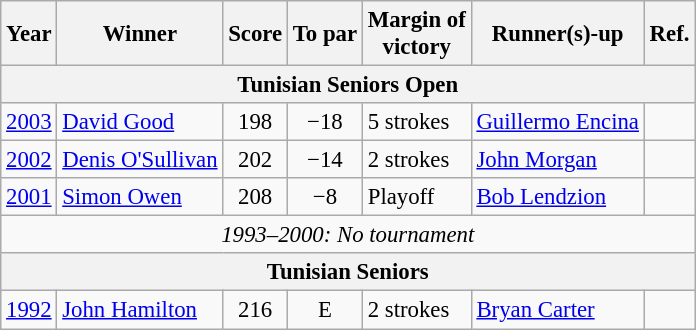<table class="wikitable" style="font-size:95%">
<tr>
<th>Year</th>
<th>Winner</th>
<th>Score</th>
<th>To par</th>
<th>Margin of<br>victory</th>
<th>Runner(s)-up</th>
<th>Ref.</th>
</tr>
<tr>
<th colspan=9>Tunisian Seniors Open</th>
</tr>
<tr>
<td><a href='#'>2003</a></td>
<td> <a href='#'>David Good</a></td>
<td align=center>198</td>
<td align=center>−18</td>
<td>5 strokes</td>
<td> <a href='#'>Guillermo Encina</a></td>
<td></td>
</tr>
<tr>
<td><a href='#'>2002</a></td>
<td> <a href='#'>Denis O'Sullivan</a></td>
<td align=center>202</td>
<td align=center>−14</td>
<td>2 strokes</td>
<td> <a href='#'>John Morgan</a></td>
<td></td>
</tr>
<tr>
<td><a href='#'>2001</a></td>
<td> <a href='#'>Simon Owen</a></td>
<td align=center>208</td>
<td align=center>−8</td>
<td>Playoff</td>
<td> <a href='#'>Bob Lendzion</a></td>
<td></td>
</tr>
<tr>
<td colspan=9 align=center><em>1993–2000: No tournament</em></td>
</tr>
<tr>
<th colspan=9>Tunisian Seniors</th>
</tr>
<tr>
<td><a href='#'>1992</a></td>
<td> <a href='#'>John Hamilton</a></td>
<td align=center>216</td>
<td align=center>E</td>
<td>2 strokes</td>
<td> <a href='#'>Bryan Carter</a></td>
<td></td>
</tr>
</table>
